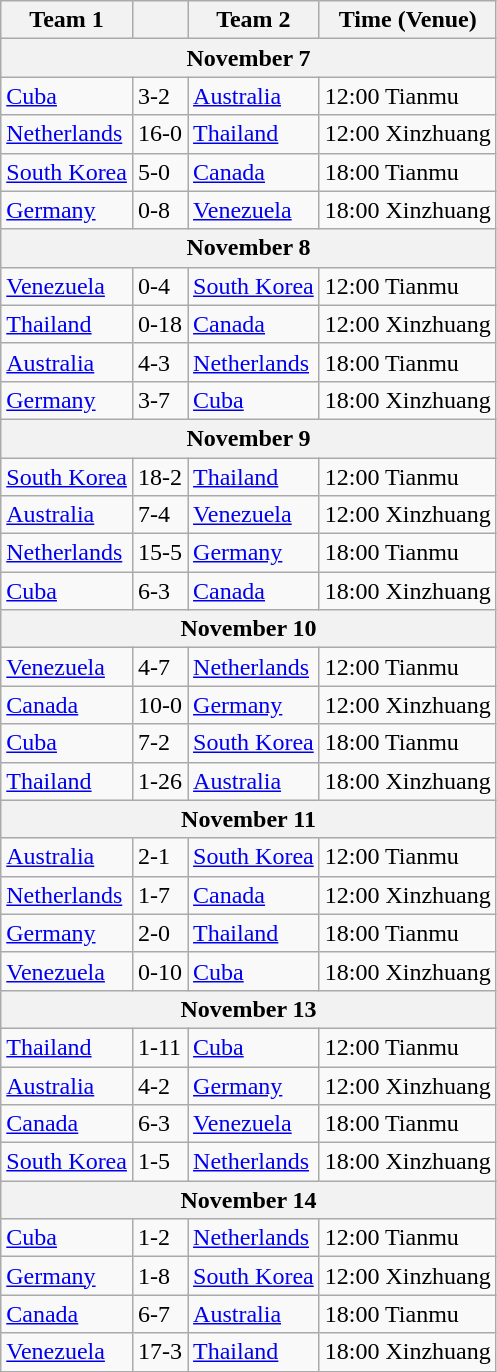<table class="wikitable">
<tr>
<th>Team 1</th>
<th></th>
<th>Team 2</th>
<th>Time (Venue)</th>
</tr>
<tr>
<th colspan="7">November 7</th>
</tr>
<tr>
<td> <a href='#'>Cuba</a></td>
<td>3-2</td>
<td> <a href='#'>Australia</a></td>
<td>12:00 Tianmu</td>
</tr>
<tr>
<td> <a href='#'>Netherlands</a></td>
<td>16-0</td>
<td> <a href='#'>Thailand</a></td>
<td>12:00 Xinzhuang</td>
</tr>
<tr>
<td> <a href='#'>South Korea</a></td>
<td>5-0</td>
<td> <a href='#'>Canada</a></td>
<td>18:00 Tianmu</td>
</tr>
<tr>
<td> <a href='#'>Germany</a></td>
<td>0-8</td>
<td> <a href='#'>Venezuela</a></td>
<td>18:00 Xinzhuang</td>
</tr>
<tr>
<th colspan="7">November 8</th>
</tr>
<tr>
<td> <a href='#'>Venezuela</a></td>
<td>0-4</td>
<td> <a href='#'>South Korea</a></td>
<td>12:00 Tianmu</td>
</tr>
<tr>
<td> <a href='#'>Thailand</a></td>
<td>0-18</td>
<td> <a href='#'>Canada</a></td>
<td>12:00 Xinzhuang</td>
</tr>
<tr>
<td> <a href='#'>Australia</a></td>
<td>4-3</td>
<td> <a href='#'>Netherlands</a></td>
<td>18:00 Tianmu</td>
</tr>
<tr>
<td> <a href='#'>Germany</a></td>
<td>3-7</td>
<td> <a href='#'>Cuba</a></td>
<td>18:00 Xinzhuang</td>
</tr>
<tr>
<th colspan="7">November 9</th>
</tr>
<tr>
<td> <a href='#'>South Korea</a></td>
<td>18-2</td>
<td> <a href='#'>Thailand</a></td>
<td>12:00 Tianmu</td>
</tr>
<tr>
<td> <a href='#'>Australia</a></td>
<td>7-4</td>
<td> <a href='#'>Venezuela</a></td>
<td>12:00 Xinzhuang</td>
</tr>
<tr>
<td> <a href='#'>Netherlands</a></td>
<td>15-5</td>
<td> <a href='#'>Germany</a></td>
<td>18:00 Tianmu</td>
</tr>
<tr>
<td> <a href='#'>Cuba</a></td>
<td>6-3</td>
<td> <a href='#'>Canada</a></td>
<td>18:00 Xinzhuang</td>
</tr>
<tr>
<th colspan="7">November 10</th>
</tr>
<tr>
<td> <a href='#'>Venezuela</a></td>
<td>4-7</td>
<td> <a href='#'>Netherlands</a></td>
<td>12:00 Tianmu</td>
</tr>
<tr>
<td> <a href='#'>Canada</a></td>
<td>10-0</td>
<td> <a href='#'>Germany</a></td>
<td>12:00 Xinzhuang</td>
</tr>
<tr>
<td> <a href='#'>Cuba</a></td>
<td>7-2</td>
<td> <a href='#'>South Korea</a></td>
<td>18:00 Tianmu</td>
</tr>
<tr>
<td> <a href='#'>Thailand</a></td>
<td>1-26</td>
<td> <a href='#'>Australia</a></td>
<td>18:00 Xinzhuang</td>
</tr>
<tr>
<th colspan="7">November 11</th>
</tr>
<tr>
<td> <a href='#'>Australia</a></td>
<td>2-1</td>
<td> <a href='#'>South Korea</a></td>
<td>12:00 Tianmu</td>
</tr>
<tr>
<td> <a href='#'>Netherlands</a></td>
<td>1-7</td>
<td> <a href='#'>Canada</a></td>
<td>12:00 Xinzhuang</td>
</tr>
<tr>
<td> <a href='#'>Germany</a></td>
<td>2-0</td>
<td> <a href='#'>Thailand</a></td>
<td>18:00 Tianmu</td>
</tr>
<tr>
<td> <a href='#'>Venezuela</a></td>
<td>0-10</td>
<td> <a href='#'>Cuba</a></td>
<td>18:00 Xinzhuang</td>
</tr>
<tr>
<th colspan="7">November 13</th>
</tr>
<tr>
<td> <a href='#'>Thailand</a></td>
<td>1-11</td>
<td> <a href='#'>Cuba</a></td>
<td>12:00 Tianmu</td>
</tr>
<tr>
<td> <a href='#'>Australia</a></td>
<td>4-2</td>
<td> <a href='#'>Germany</a></td>
<td>12:00 Xinzhuang</td>
</tr>
<tr>
<td> <a href='#'>Canada</a></td>
<td>6-3</td>
<td> <a href='#'>Venezuela</a></td>
<td>18:00 Tianmu</td>
</tr>
<tr>
<td> <a href='#'>South Korea</a></td>
<td>1-5</td>
<td> <a href='#'>Netherlands</a></td>
<td>18:00 Xinzhuang</td>
</tr>
<tr>
<th colspan="7">November 14</th>
</tr>
<tr>
<td> <a href='#'>Cuba</a></td>
<td>1-2</td>
<td> <a href='#'>Netherlands</a></td>
<td>12:00 Tianmu</td>
</tr>
<tr>
<td> <a href='#'>Germany</a></td>
<td>1-8</td>
<td> <a href='#'>South Korea</a></td>
<td>12:00 Xinzhuang</td>
</tr>
<tr>
<td> <a href='#'>Canada</a></td>
<td>6-7</td>
<td> <a href='#'>Australia</a></td>
<td>18:00 Tianmu</td>
</tr>
<tr>
<td> <a href='#'>Venezuela</a></td>
<td>17-3</td>
<td> <a href='#'>Thailand</a></td>
<td>18:00 Xinzhuang</td>
</tr>
</table>
